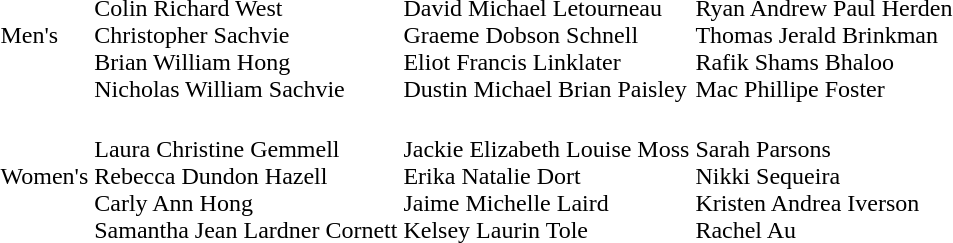<table>
<tr>
<td>Men's</td>
<td><br>Colin Richard West<br>Christopher Sachvie<br>Brian William Hong<br>	Nicholas William Sachvie</td>
<td><br>David Michael Letourneau<br>Graeme Dobson Schnell<br>Eliot Francis Linklater<br>	Dustin Michael Brian Paisley</td>
<td><br>Ryan Andrew Paul Herden<br>Thomas Jerald Brinkman<br>Rafik Shams Bhaloo<br>Mac Phillipe Foster</td>
</tr>
<tr>
<td>Women's</td>
<td><br>Laura Christine Gemmell<br>Rebecca Dundon Hazell<br>Carly Ann Hong<br>Samantha Jean Lardner Cornett</td>
<td><br>Jackie Elizabeth Louise Moss<br>Erika Natalie Dort<br>Jaime Michelle Laird<br>	Kelsey Laurin Tole</td>
<td><br>Sarah Parsons<br>Nikki Sequeira<br>Kristen Andrea Iverson<br>Rachel Au</td>
</tr>
</table>
